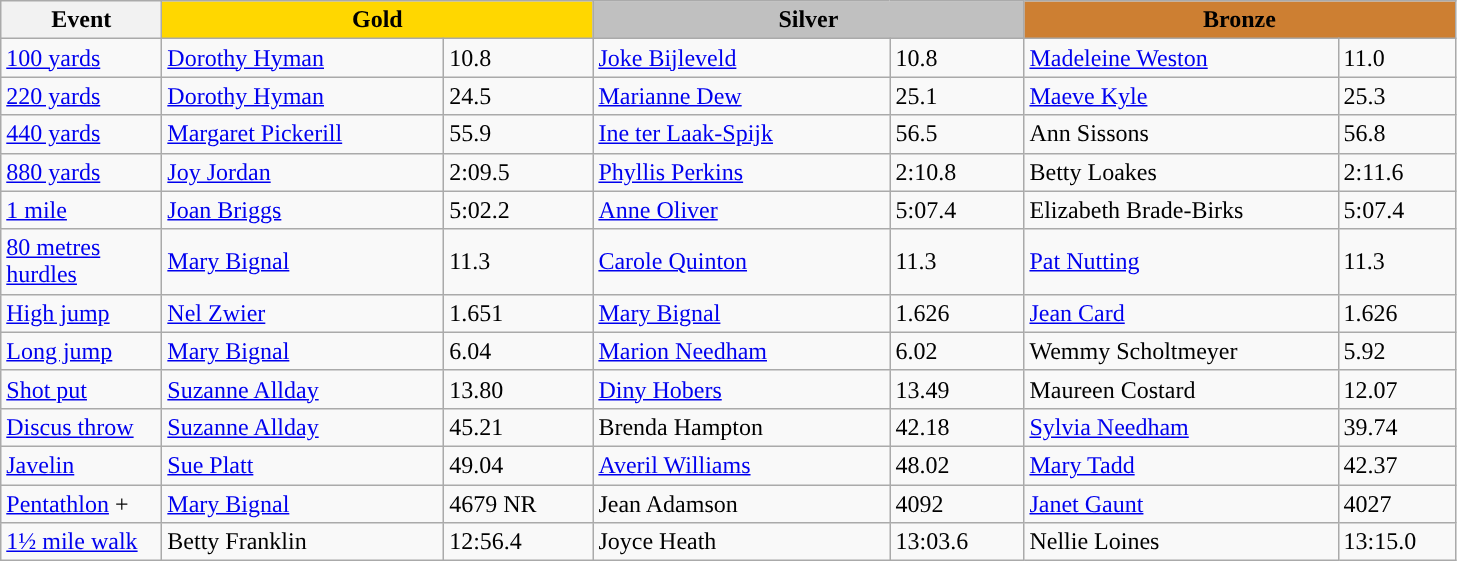<table class="wikitable" style="text-align:left">
<tr>
<th width=100>Event</th>
<th colspan="2" width="280" style="background:gold;">Gold</th>
<th colspan="2" width="280" style="background:silver;">Silver</th>
<th colspan="2" width="280" style="background:#CD7F32;">Bronze</th>
</tr>
<tr>
<td><a href='#'>100 yards</a></td>
<td><a href='#'>Dorothy Hyman</a></td>
<td>10.8</td>
<td> <a href='#'>Joke Bijleveld</a></td>
<td>10.8</td>
<td><a href='#'>Madeleine Weston</a></td>
<td>11.0</td>
</tr>
<tr>
<td><a href='#'>220 yards</a></td>
<td><a href='#'>Dorothy Hyman</a></td>
<td>24.5</td>
<td><a href='#'>Marianne Dew</a></td>
<td>25.1</td>
<td> <a href='#'>Maeve Kyle</a></td>
<td>25.3</td>
</tr>
<tr>
<td><a href='#'>440 yards</a></td>
<td><a href='#'>Margaret Pickerill</a></td>
<td>55.9</td>
<td> <a href='#'>Ine ter Laak-Spijk</a></td>
<td>56.5</td>
<td>Ann Sissons</td>
<td>56.8</td>
</tr>
<tr>
<td><a href='#'>880 yards</a></td>
<td><a href='#'>Joy Jordan</a></td>
<td>2:09.5</td>
<td><a href='#'>Phyllis Perkins</a></td>
<td>2:10.8</td>
<td>Betty Loakes</td>
<td>2:11.6</td>
</tr>
<tr>
<td><a href='#'>1 mile</a></td>
<td><a href='#'>Joan Briggs</a></td>
<td>5:02.2</td>
<td><a href='#'>Anne Oliver</a></td>
<td>5:07.4</td>
<td>Elizabeth Brade-Birks</td>
<td>5:07.4</td>
</tr>
<tr>
<td><a href='#'>80 metres hurdles</a></td>
<td><a href='#'>Mary Bignal</a></td>
<td>11.3</td>
<td><a href='#'>Carole Quinton</a></td>
<td>11.3</td>
<td><a href='#'>Pat Nutting</a></td>
<td>11.3</td>
</tr>
<tr>
<td><a href='#'>High jump</a></td>
<td> <a href='#'>Nel Zwier</a></td>
<td>1.651</td>
<td><a href='#'>Mary Bignal</a></td>
<td>1.626</td>
<td><a href='#'>Jean Card</a></td>
<td>1.626</td>
</tr>
<tr>
<td><a href='#'>Long jump</a></td>
<td><a href='#'>Mary Bignal</a></td>
<td>6.04</td>
<td><a href='#'>Marion Needham</a></td>
<td>6.02</td>
<td>  Wemmy Scholtmeyer</td>
<td>5.92</td>
</tr>
<tr>
<td><a href='#'>Shot put</a></td>
<td><a href='#'>Suzanne Allday</a></td>
<td>13.80</td>
<td> <a href='#'>Diny Hobers</a></td>
<td>13.49</td>
<td>Maureen Costard</td>
<td>12.07</td>
</tr>
<tr>
<td><a href='#'>Discus throw</a></td>
<td><a href='#'>Suzanne Allday</a></td>
<td>45.21</td>
<td>Brenda Hampton</td>
<td>42.18</td>
<td><a href='#'>Sylvia Needham</a></td>
<td>39.74</td>
</tr>
<tr>
<td><a href='#'>Javelin</a></td>
<td><a href='#'>Sue Platt</a></td>
<td>49.04</td>
<td><a href='#'>Averil Williams</a></td>
<td>48.02</td>
<td><a href='#'>Mary Tadd</a></td>
<td>42.37</td>
</tr>
<tr>
<td><a href='#'>Pentathlon</a> +</td>
<td><a href='#'>Mary Bignal</a></td>
<td>4679 NR</td>
<td>Jean Adamson</td>
<td>4092</td>
<td><a href='#'>Janet Gaunt</a></td>
<td>4027</td>
</tr>
<tr>
<td><a href='#'>1½ mile walk</a></td>
<td>Betty Franklin</td>
<td>12:56.4</td>
<td>Joyce Heath</td>
<td>13:03.6</td>
<td>Nellie Loines</td>
<td>13:15.0</td>
</tr>
</table>
